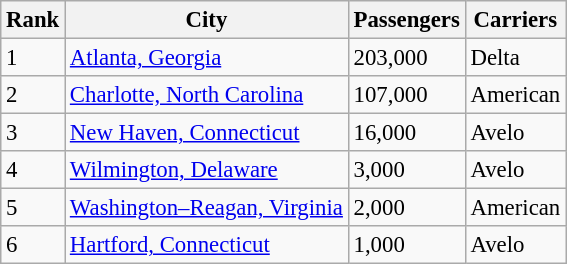<table class="wikitable sortable" style="font-size: 95%" width= align=>
<tr>
<th>Rank</th>
<th>City</th>
<th>Passengers</th>
<th>Carriers</th>
</tr>
<tr>
<td>1</td>
<td><a href='#'>Atlanta, Georgia</a></td>
<td>203,000</td>
<td>Delta</td>
</tr>
<tr>
<td>2</td>
<td><a href='#'>Charlotte, North Carolina</a></td>
<td>107,000</td>
<td>American</td>
</tr>
<tr>
<td>3</td>
<td><a href='#'>New Haven, Connecticut</a></td>
<td>16,000</td>
<td>Avelo</td>
</tr>
<tr>
<td>4</td>
<td><a href='#'>Wilmington, Delaware</a></td>
<td>3,000</td>
<td>Avelo</td>
</tr>
<tr>
<td>5</td>
<td><a href='#'>Washington–Reagan, Virginia</a></td>
<td>2,000</td>
<td>American</td>
</tr>
<tr>
<td>6</td>
<td><a href='#'>Hartford, Connecticut</a></td>
<td>1,000</td>
<td>Avelo</td>
</tr>
</table>
